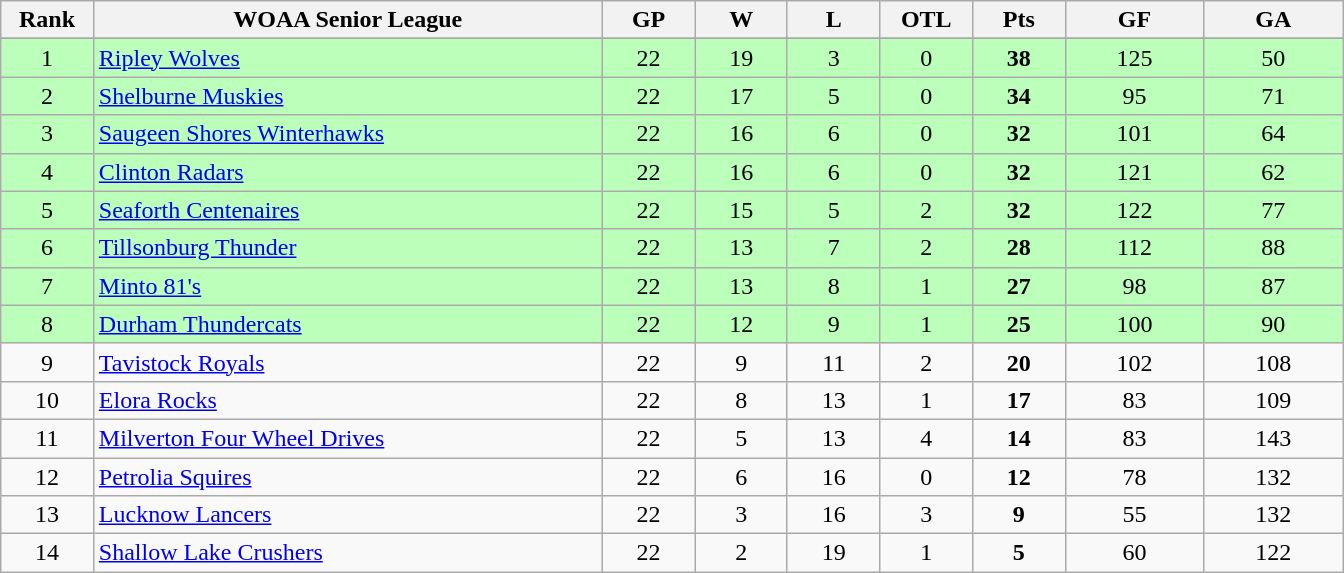<table class="wikitable" style="text-align:center" width:50em">
<tr>
<th bgcolor="#DDDDFF" width="5%">Rank</th>
<th bgcolor="#DDDDFF" width="27.5%">WOAA Senior League</th>
<th bgcolor="#DDDDFF" width="5%">GP</th>
<th bgcolor="#DDDDFF" width="5%">W</th>
<th bgcolor="#DDDDFF" width="5%">L</th>
<th bgcolor="#DDDDFF" width="5%">OTL</th>
<th bgcolor="#DDDDFF" width="5%">Pts</th>
<th bgcolor="#DDDDFF" width="7.5%">GF</th>
<th bgcolor="#DDDDFF" width="7.5%">GA</th>
</tr>
<tr>
</tr>
<tr bgcolor="#bbffbb">
<td>1</td>
<td align=left><a href='#'>Ripley Wolves</a></td>
<td>22</td>
<td>19</td>
<td>3</td>
<td>0</td>
<td><strong>38</strong></td>
<td>125</td>
<td>50</td>
</tr>
<tr bgcolor="#bbffbb">
<td>2</td>
<td align=left><a href='#'>Shelburne Muskies</a></td>
<td>22</td>
<td>17</td>
<td>5</td>
<td>0</td>
<td><strong>34</strong></td>
<td>95</td>
<td>71</td>
</tr>
<tr bgcolor="#bbffbb">
<td>3</td>
<td align=left><a href='#'>Saugeen Shores Winterhawks</a></td>
<td>22</td>
<td>16</td>
<td>6</td>
<td>0</td>
<td><strong>32</strong></td>
<td>101</td>
<td>64</td>
</tr>
<tr bgcolor="#bbffbb">
<td>4</td>
<td align=left><a href='#'>Clinton Radars</a></td>
<td>22</td>
<td>16</td>
<td>6</td>
<td>0</td>
<td><strong>32</strong></td>
<td>121</td>
<td>62</td>
</tr>
<tr bgcolor="#bbffbb">
<td>5</td>
<td align=left><a href='#'>Seaforth Centenaires</a></td>
<td>22</td>
<td>15</td>
<td>5</td>
<td>2</td>
<td><strong>32</strong></td>
<td>122</td>
<td>77</td>
</tr>
<tr bgcolor="#bbffbb">
<td>6</td>
<td align=left><a href='#'>Tillsonburg Thunder</a></td>
<td>22</td>
<td>13</td>
<td>7</td>
<td>2</td>
<td><strong>28</strong></td>
<td>112</td>
<td>88</td>
</tr>
<tr bgcolor="#bbffbb">
<td>7</td>
<td align=left><a href='#'>Minto 81's</a></td>
<td>22</td>
<td>13</td>
<td>8</td>
<td>1</td>
<td><strong>27</strong></td>
<td>98</td>
<td>87</td>
</tr>
<tr bgcolor="#bbffbb">
<td>8</td>
<td align=left><a href='#'>Durham Thundercats</a></td>
<td>22</td>
<td>12</td>
<td>9</td>
<td>1</td>
<td><strong>25</strong></td>
<td>100</td>
<td>90</td>
</tr>
<tr>
<td>9</td>
<td align=left><a href='#'>Tavistock Royals</a></td>
<td>22</td>
<td>9</td>
<td>11</td>
<td>2</td>
<td><strong>20</strong></td>
<td>102</td>
<td>108</td>
</tr>
<tr>
<td>10</td>
<td align=left><a href='#'>Elora Rocks</a></td>
<td>22</td>
<td>8</td>
<td>13</td>
<td>1</td>
<td><strong>17</strong></td>
<td>83</td>
<td>109</td>
</tr>
<tr>
<td>11</td>
<td align=left><a href='#'>Milverton Four Wheel Drives</a></td>
<td>22</td>
<td>5</td>
<td>13</td>
<td>4</td>
<td><strong>14</strong></td>
<td>83</td>
<td>143</td>
</tr>
<tr>
<td>12</td>
<td align=left><a href='#'>Petrolia Squires</a></td>
<td>22</td>
<td>6</td>
<td>16</td>
<td>0</td>
<td><strong>12</strong></td>
<td>78</td>
<td>132</td>
</tr>
<tr>
<td>13</td>
<td align=left><a href='#'>Lucknow Lancers</a></td>
<td>22</td>
<td>3</td>
<td>16</td>
<td>3</td>
<td><strong>9</strong></td>
<td>55</td>
<td>132</td>
</tr>
<tr>
<td>14</td>
<td align=left><a href='#'>Shallow Lake Crushers</a></td>
<td>22</td>
<td>2</td>
<td>19</td>
<td>1</td>
<td><strong>5</strong></td>
<td>60</td>
<td>122</td>
</tr>
</table>
